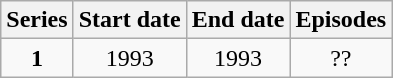<table class="wikitable" style="text-align:center;">
<tr>
<th>Series</th>
<th>Start date</th>
<th>End date</th>
<th>Episodes</th>
</tr>
<tr>
<td><strong>1</strong></td>
<td>1993</td>
<td>1993</td>
<td>??</td>
</tr>
</table>
